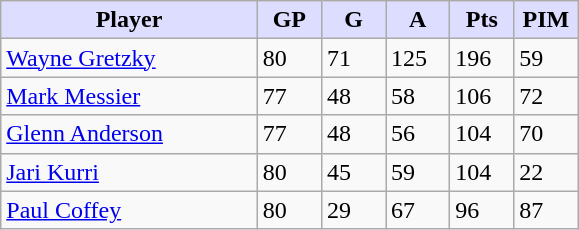<table class="wikitable">
<tr>
<th style="background:#ddf; width:40%;">Player</th>
<th style="background:#ddf; width:10%;">GP</th>
<th style="background:#ddf; width:10%;">G</th>
<th style="background:#ddf; width:10%;">A</th>
<th style="background:#ddf; width:10%;">Pts</th>
<th style="background:#ddf; width:10%;">PIM</th>
</tr>
<tr>
<td><a href='#'>Wayne Gretzky</a></td>
<td>80</td>
<td>71</td>
<td>125</td>
<td>196</td>
<td>59</td>
</tr>
<tr>
<td><a href='#'>Mark Messier</a></td>
<td>77</td>
<td>48</td>
<td>58</td>
<td>106</td>
<td>72</td>
</tr>
<tr>
<td><a href='#'>Glenn Anderson</a></td>
<td>77</td>
<td>48</td>
<td>56</td>
<td>104</td>
<td>70</td>
</tr>
<tr>
<td><a href='#'>Jari Kurri</a></td>
<td>80</td>
<td>45</td>
<td>59</td>
<td>104</td>
<td>22</td>
</tr>
<tr>
<td><a href='#'>Paul Coffey</a></td>
<td>80</td>
<td>29</td>
<td>67</td>
<td>96</td>
<td>87</td>
</tr>
</table>
